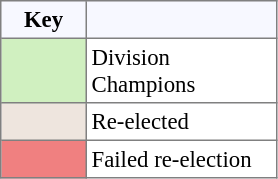<table bgcolor="#f7f8ff" cellpadding="3" cellspacing="0" border="1" style="font-size: 95%; border: gray solid 1px; border-collapse: collapse;text-align:center;">
<tr>
<th width=50>Key</th>
<th width=120></th>
</tr>
<tr>
<td style="background:#D0F0C0;" width="20"></td>
<td bgcolor="#ffffff" align="left">Division Champions</td>
</tr>
<tr>
<td style="background: #eee5de" width="20"></td>
<td bgcolor="#ffffff" align=left>Re-elected</td>
</tr>
<tr>
<td style="background: #F08080" width="20"></td>
<td bgcolor="#ffffff" align="left">Failed re-election</td>
</tr>
</table>
